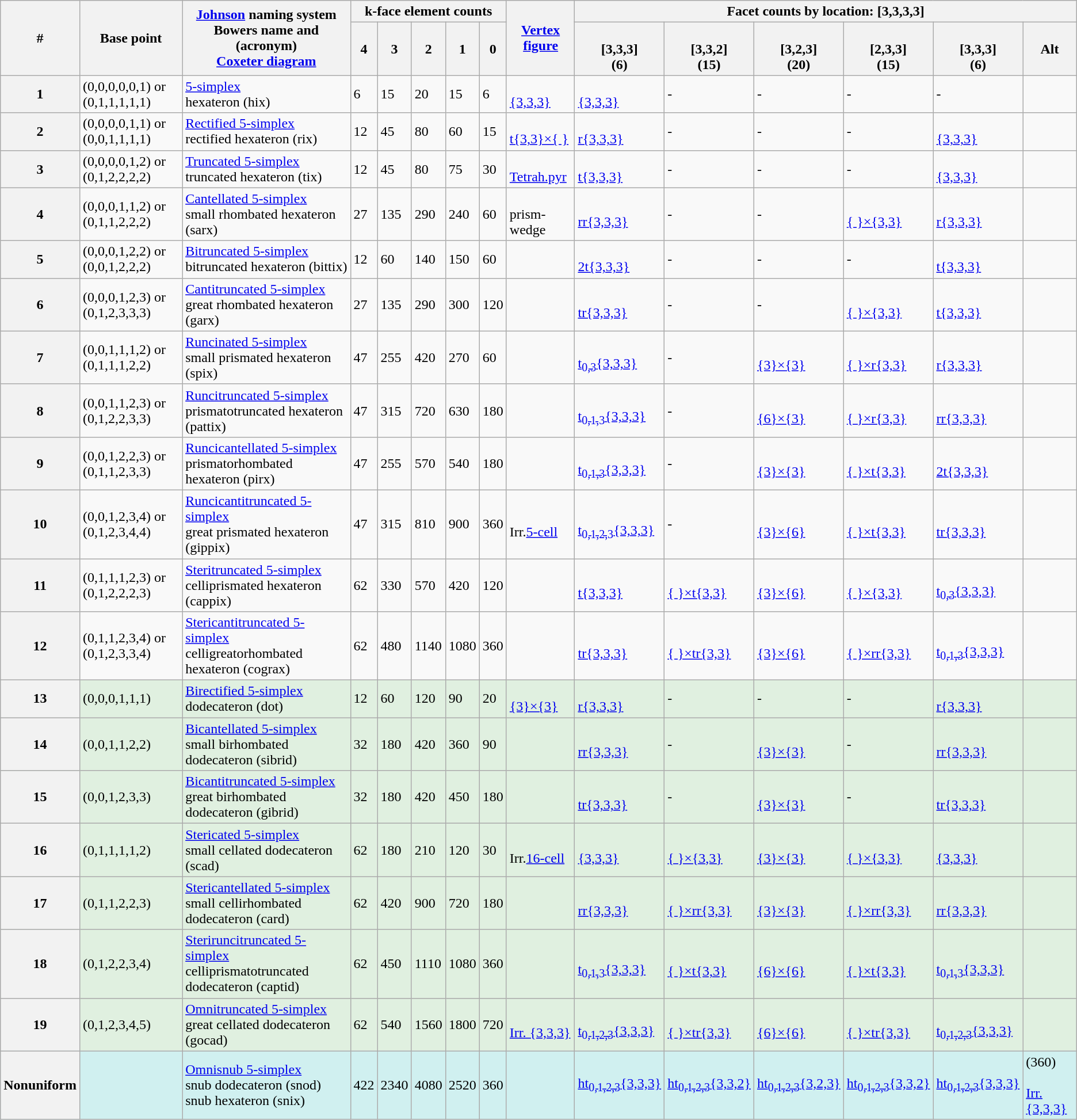<table class="wikitable">
<tr>
<th rowspan=2>#</th>
<th rowspan=2>Base point</th>
<th rowspan=2><a href='#'>Johnson</a> naming system<br>Bowers name and (acronym)<br><a href='#'>Coxeter diagram</a></th>
<th colspan=5>k-face element counts</th>
<th rowspan=2><a href='#'>Vertex<br>figure</a></th>
<th colspan=6>Facet counts by location: [3,3,3,3]</th>
</tr>
<tr>
<th>4</th>
<th>3</th>
<th>2</th>
<th>1</th>
<th>0</th>
<th><br>[3,3,3]<br>(6)</th>
<th><br>[3,3,2]<br>(15)</th>
<th><br>[3,2,3]<br>(20)</th>
<th><br>[2,3,3]<br>(15)</th>
<th><br>[3,3,3]<br>(6)</th>
<th>Alt</th>
</tr>
<tr>
<th>1</th>
<td>(0,0,0,0,0,1) or (0,1,1,1,1,1)</td>
<td><a href='#'>5-simplex</a><br>hexateron (hix)<br></td>
<td>6</td>
<td>15</td>
<td>20</td>
<td>15</td>
<td>6</td>
<td><br><a href='#'>{3,3,3}</a></td>
<td><br><a href='#'>{3,3,3}</a></td>
<td>-</td>
<td>-</td>
<td>-</td>
<td>-</td>
<td></td>
</tr>
<tr>
<th>2</th>
<td>(0,0,0,0,1,1) or (0,0,1,1,1,1)</td>
<td><a href='#'>Rectified 5-simplex</a><br>rectified hexateron (rix)<br></td>
<td>12</td>
<td>45</td>
<td>80</td>
<td>60</td>
<td>15</td>
<td><br><a href='#'>t{3,3}×{ }</a></td>
<td><br><a href='#'>r{3,3,3}</a></td>
<td>-</td>
<td>-</td>
<td>-</td>
<td><br><a href='#'>{3,3,3}</a></td>
</tr>
<tr>
<th>3</th>
<td>(0,0,0,0,1,2) or (0,1,2,2,2,2)</td>
<td><a href='#'>Truncated 5-simplex</a><br>truncated hexateron (tix)<br></td>
<td>12</td>
<td>45</td>
<td>80</td>
<td>75</td>
<td>30</td>
<td><br><a href='#'>Tetrah.pyr</a></td>
<td><br><a href='#'>t{3,3,3}</a></td>
<td>-</td>
<td>-</td>
<td>-</td>
<td><br><a href='#'>{3,3,3}</a></td>
<td></td>
</tr>
<tr>
<th>4</th>
<td>(0,0,0,1,1,2) or (0,1,1,2,2,2)</td>
<td><a href='#'>Cantellated 5-simplex</a><br>small rhombated hexateron (sarx)<br></td>
<td>27</td>
<td>135</td>
<td>290</td>
<td>240</td>
<td>60</td>
<td><br>prism-wedge</td>
<td><br><a href='#'>rr{3,3,3}</a></td>
<td>-</td>
<td>-</td>
<td><br><a href='#'>{ }×{3,3}</a></td>
<td><br><a href='#'>r{3,3,3}</a></td>
<td></td>
</tr>
<tr>
<th>5</th>
<td>(0,0,0,1,2,2) or (0,0,1,2,2,2)</td>
<td><a href='#'>Bitruncated 5-simplex</a><br>	bitruncated hexateron (bittix)<br></td>
<td>12</td>
<td>60</td>
<td>140</td>
<td>150</td>
<td>60</td>
<td></td>
<td><br><a href='#'>2t{3,3,3}</a></td>
<td>-</td>
<td>-</td>
<td>-</td>
<td><br><a href='#'>t{3,3,3}</a></td>
<td></td>
</tr>
<tr>
<th>6</th>
<td>(0,0,0,1,2,3) or (0,1,2,3,3,3)</td>
<td><a href='#'>Cantitruncated 5-simplex</a><br>great rhombated hexateron (garx)<br></td>
<td>27</td>
<td>135</td>
<td>290</td>
<td>300</td>
<td>120</td>
<td></td>
<td><br><a href='#'>tr{3,3,3}</a></td>
<td>-</td>
<td>-</td>
<td><br><a href='#'>{ }×{3,3}</a></td>
<td><br><a href='#'>t{3,3,3}</a></td>
<td></td>
</tr>
<tr>
<th>7</th>
<td>(0,0,1,1,1,2) or (0,1,1,1,2,2)</td>
<td><a href='#'>Runcinated 5-simplex</a><br>small prismated hexateron (spix)<br></td>
<td>47</td>
<td>255</td>
<td>420</td>
<td>270</td>
<td>60</td>
<td></td>
<td><br><a href='#'>t<sub>0,3</sub>{3,3,3}</a></td>
<td>-</td>
<td><br><a href='#'>{3}×{3}</a></td>
<td><br><a href='#'>{ }×r{3,3}</a></td>
<td><br><a href='#'>r{3,3,3}</a></td>
<td></td>
</tr>
<tr>
<th>8</th>
<td>(0,0,1,1,2,3) or (0,1,2,2,3,3)</td>
<td><a href='#'>Runcitruncated 5-simplex</a><br>prismatotruncated hexateron (pattix)<br></td>
<td>47</td>
<td>315</td>
<td>720</td>
<td>630</td>
<td>180</td>
<td></td>
<td><br><a href='#'>t<sub>0,1,3</sub>{3,3,3}</a></td>
<td>-</td>
<td><br><a href='#'>{6}×{3}</a></td>
<td><br><a href='#'>{ }×r{3,3}</a></td>
<td><br><a href='#'>rr{3,3,3}</a></td>
<td></td>
</tr>
<tr>
<th>9</th>
<td>(0,0,1,2,2,3) or (0,1,1,2,3,3)</td>
<td><a href='#'>Runcicantellated 5-simplex</a><br>prismatorhombated hexateron (pirx)<br></td>
<td>47</td>
<td>255</td>
<td>570</td>
<td>540</td>
<td>180</td>
<td></td>
<td><br><a href='#'>t<sub>0,1,3</sub>{3,3,3}</a></td>
<td>-</td>
<td><br><a href='#'>{3}×{3}</a></td>
<td><br><a href='#'>{ }×t{3,3}</a></td>
<td><br><a href='#'>2t{3,3,3}</a></td>
<td></td>
</tr>
<tr>
<th>10</th>
<td>(0,0,1,2,3,4) or (0,1,2,3,4,4)</td>
<td><a href='#'>Runcicantitruncated 5-simplex</a><br>great prismated hexateron (gippix)<br></td>
<td>47</td>
<td>315</td>
<td>810</td>
<td>900</td>
<td>360</td>
<td><br>Irr.<a href='#'>5-cell</a></td>
<td><br><a href='#'>t<sub>0,1,2,3</sub>{3,3,3}</a></td>
<td>-</td>
<td><br><a href='#'>{3}×{6}</a></td>
<td><br><a href='#'>{ }×t{3,3}</a></td>
<td><br><a href='#'>tr{3,3,3}</a></td>
<td></td>
</tr>
<tr>
<th>11</th>
<td>(0,1,1,1,2,3) or (0,1,2,2,2,3)</td>
<td><a href='#'>Steritruncated 5-simplex</a><br>celliprismated hexateron (cappix)<br></td>
<td>62</td>
<td>330</td>
<td>570</td>
<td>420</td>
<td>120</td>
<td></td>
<td><br><a href='#'>t{3,3,3}</a></td>
<td><br><a href='#'>{ }×t{3,3}</a></td>
<td><br><a href='#'>{3}×{6}</a></td>
<td><br><a href='#'>{ }×{3,3}</a></td>
<td><br><a href='#'>t<sub>0,3</sub>{3,3,3}</a></td>
<td></td>
</tr>
<tr>
<th>12</th>
<td>(0,1,1,2,3,4) or (0,1,2,3,3,4)</td>
<td><a href='#'>Stericantitruncated 5-simplex</a><br>celligreatorhombated hexateron (cograx)<br></td>
<td>62</td>
<td>480</td>
<td>1140</td>
<td>1080</td>
<td>360</td>
<td></td>
<td><br><a href='#'>tr{3,3,3}</a></td>
<td><br><a href='#'>{ }×tr{3,3}</a></td>
<td><br><a href='#'>{3}×{6}</a></td>
<td><br><a href='#'>{ }×rr{3,3}</a></td>
<td><br><a href='#'>t<sub>0,1,3</sub>{3,3,3}</a></td>
<td></td>
</tr>
<tr BGCOLOR="#e0f0e0">
<th>13</th>
<td>(0,0,0,1,1,1)</td>
<td><a href='#'>Birectified 5-simplex</a><br>dodecateron (dot)<br></td>
<td>12</td>
<td>60</td>
<td>120</td>
<td>90</td>
<td>20</td>
<td><br><a href='#'>{3}×{3}</a></td>
<td><br><a href='#'>r{3,3,3}</a></td>
<td>-</td>
<td>-</td>
<td>-</td>
<td><br><a href='#'>r{3,3,3}</a></td>
<td></td>
</tr>
<tr BGCOLOR="#e0f0e0">
<th>14</th>
<td>(0,0,1,1,2,2)</td>
<td><a href='#'>Bicantellated 5-simplex</a><br>small birhombated dodecateron (sibrid)<br></td>
<td>32</td>
<td>180</td>
<td>420</td>
<td>360</td>
<td>90</td>
<td></td>
<td><br><a href='#'>rr{3,3,3}</a></td>
<td>-</td>
<td><br><a href='#'>{3}×{3}</a></td>
<td>-</td>
<td><br><a href='#'>rr{3,3,3}</a></td>
<td></td>
</tr>
<tr BGCOLOR="#e0f0e0">
<th>15</th>
<td>(0,0,1,2,3,3)</td>
<td><a href='#'>Bicantitruncated 5-simplex</a><br>great birhombated dodecateron (gibrid)<br></td>
<td>32</td>
<td>180</td>
<td>420</td>
<td>450</td>
<td>180</td>
<td></td>
<td><br><a href='#'>tr{3,3,3}</a></td>
<td>-</td>
<td><br><a href='#'>{3}×{3}</a></td>
<td>-</td>
<td><br><a href='#'>tr{3,3,3}</a></td>
<td></td>
</tr>
<tr BGCOLOR="#e0f0e0">
<th>16</th>
<td>(0,1,1,1,1,2)</td>
<td><a href='#'>Stericated 5-simplex</a><br>small cellated dodecateron (scad)<br></td>
<td>62</td>
<td>180</td>
<td>210</td>
<td>120</td>
<td>30</td>
<td><br>Irr.<a href='#'>16-cell</a></td>
<td><br><a href='#'>{3,3,3}</a></td>
<td><br><a href='#'>{ }×{3,3}</a></td>
<td><br><a href='#'>{3}×{3}</a></td>
<td><br><a href='#'>{ }×{3,3}</a></td>
<td><br><a href='#'>{3,3,3}</a></td>
<td></td>
</tr>
<tr BGCOLOR="#e0f0e0">
<th>17</th>
<td>(0,1,1,2,2,3)</td>
<td><a href='#'>Stericantellated 5-simplex</a><br>small cellirhombated dodecateron (card)<br></td>
<td>62</td>
<td>420</td>
<td>900</td>
<td>720</td>
<td>180</td>
<td></td>
<td><br><a href='#'>rr{3,3,3}</a></td>
<td><br><a href='#'>{ }×rr{3,3}</a></td>
<td><br><a href='#'>{3}×{3}</a></td>
<td><br><a href='#'>{ }×rr{3,3}</a></td>
<td><br><a href='#'>rr{3,3,3}</a></td>
<td></td>
</tr>
<tr BGCOLOR="#e0f0e0">
<th>18</th>
<td>(0,1,2,2,3,4)</td>
<td><a href='#'>Steriruncitruncated 5-simplex</a><br>celliprismatotruncated dodecateron (captid)<br></td>
<td>62</td>
<td>450</td>
<td>1110</td>
<td>1080</td>
<td>360</td>
<td></td>
<td><br><a href='#'>t<sub>0,1,3</sub>{3,3,3}</a></td>
<td><br><a href='#'>{ }×t{3,3}</a></td>
<td><br><a href='#'>{6}×{6}</a></td>
<td><br><a href='#'>{ }×t{3,3}</a></td>
<td><br><a href='#'>t<sub>0,1,3</sub>{3,3,3}</a></td>
<td></td>
</tr>
<tr BGCOLOR="#e0f0e0">
<th>19</th>
<td>(0,1,2,3,4,5)</td>
<td><a href='#'>Omnitruncated 5-simplex</a><br>great cellated dodecateron (gocad)<br></td>
<td>62</td>
<td>540</td>
<td>1560</td>
<td>1800</td>
<td>720</td>
<td><br><a href='#'>Irr. {3,3,3}</a></td>
<td><br><a href='#'>t<sub>0,1,2,3</sub>{3,3,3}</a></td>
<td><br><a href='#'>{ }×tr{3,3}</a></td>
<td><br><a href='#'>{6}×{6}</a></td>
<td><br><a href='#'>{ }×tr{3,3}</a></td>
<td><br><a href='#'>t<sub>0,1,2,3</sub>{3,3,3}</a></td>
<td></td>
</tr>
<tr BGCOLOR="#d0f0f0">
<th>Nonuniform</th>
<td></td>
<td><a href='#'>Omnisnub 5-simplex</a><br>snub dodecateron (snod)<br>snub hexateron (snix)<br></td>
<td>422</td>
<td>2340</td>
<td>4080</td>
<td>2520</td>
<td>360</td>
<td></td>
<td><a href='#'>ht<sub>0,1,2,3</sub>{3,3,3}</a></td>
<td><a href='#'>ht<sub>0,1,2,3</sub>{3,3,2}</a></td>
<td><a href='#'>ht<sub>0,1,2,3</sub>{3,2,3}</a></td>
<td><a href='#'>ht<sub>0,1,2,3</sub>{3,3,2}</a></td>
<td><a href='#'>ht<sub>0,1,2,3</sub>{3,3,3}</a></td>
<td>(360)<br><br><a href='#'>Irr. {3,3,3}</a></td>
</tr>
</table>
